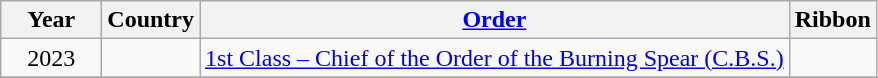<table class="wikitable" style="text-align:left;">
<tr ->
<th width="60px">Year</th>
<th>Country</th>
<th><a href='#'>Order</a></th>
<th>Ribbon</th>
</tr>
<tr>
<td align="center">2023</td>
<td></td>
<td><a href='#'>1st Class – Chief of the Order of the Burning Spear (C.B.S.)</a></td>
<td><br></td>
</tr>
<tr>
</tr>
</table>
